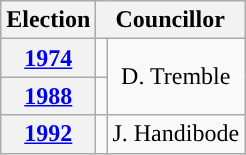<table class="wikitable" style="text-align:center">
<tr>
<th>Election</th>
<th colspan=2>Councillor</th>
</tr>
<tr>
<th><a href='#'>1974</a></th>
<td style="background-color: "></td>
<td rowspan=2>D. Tremble</td>
</tr>
<tr>
<th><a href='#'>1988</a></th>
<td style="background-color: "></td>
</tr>
<tr>
<th><a href='#'>1992</a></th>
<td style="background-color: "></td>
<td>J. Handibode</td>
</tr>
</table>
